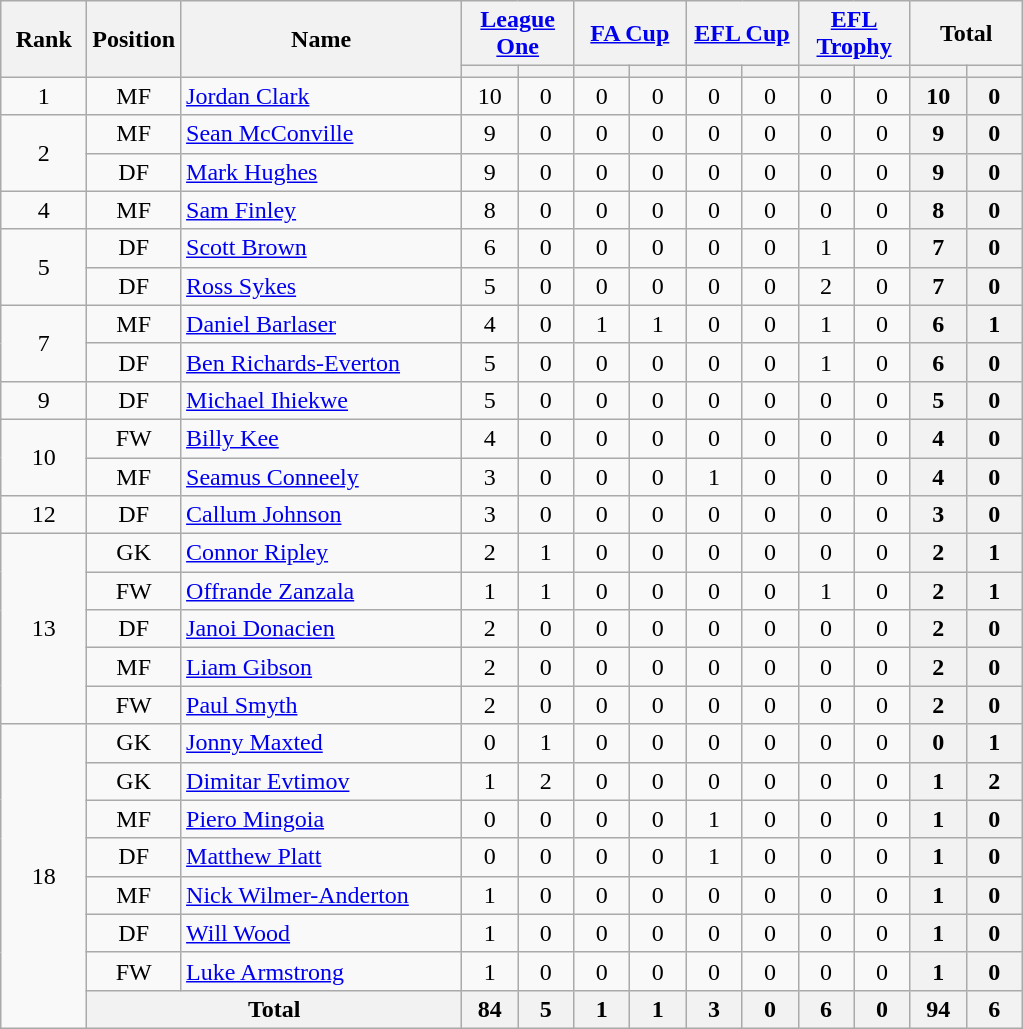<table class="wikitable" style="text-align: center;">
<tr>
<th rowspan="2" style="width:50px;">Rank</th>
<th rowspan="2" style="width:50px;">Position</th>
<th rowspan="2" style="width:180px;">Name</th>
<th colspan="2"><a href='#'>League One</a></th>
<th colspan="2"><a href='#'>FA Cup</a></th>
<th colspan="2"><a href='#'>EFL Cup</a></th>
<th colspan="2"><a href='#'>EFL Trophy</a></th>
<th colspan="2">Total</th>
</tr>
<tr>
<th style="width:30px;"></th>
<th style="width:30px;"></th>
<th style="width:30px;"></th>
<th style="width:30px;"></th>
<th style="width:30px;"></th>
<th style="width:30px;"></th>
<th style="width:30px;"></th>
<th style="width:30px;"></th>
<th style="width:30px;"></th>
<th style="width:30px;"></th>
</tr>
<tr>
<td rowspan="1">1</td>
<td>MF</td>
<td align=left> <a href='#'>Jordan Clark</a><br></td>
<td>10</td>
<td>0<br></td>
<td>0</td>
<td>0<br></td>
<td>0</td>
<td>0<br></td>
<td>0</td>
<td>0<br></td>
<th>10</th>
<th>0</th>
</tr>
<tr>
<td rowspan="2">2</td>
<td>MF</td>
<td align=left> <a href='#'>Sean McConville</a><br></td>
<td>9</td>
<td>0<br></td>
<td>0</td>
<td>0<br></td>
<td>0</td>
<td>0<br></td>
<td>0</td>
<td>0<br></td>
<th>9</th>
<th>0</th>
</tr>
<tr>
<td>DF</td>
<td align=left> <a href='#'>Mark Hughes</a><br></td>
<td>9</td>
<td>0<br></td>
<td>0</td>
<td>0<br></td>
<td>0</td>
<td>0<br></td>
<td>0</td>
<td>0<br></td>
<th>9</th>
<th>0</th>
</tr>
<tr>
<td rowspan="1">4</td>
<td>MF</td>
<td align=left> <a href='#'>Sam Finley</a><br></td>
<td>8</td>
<td>0<br></td>
<td>0</td>
<td>0<br></td>
<td>0</td>
<td>0<br></td>
<td>0</td>
<td>0<br></td>
<th>8</th>
<th>0</th>
</tr>
<tr>
<td rowspan="2">5</td>
<td>DF</td>
<td align=left> <a href='#'>Scott Brown</a><br></td>
<td>6</td>
<td>0<br></td>
<td>0</td>
<td>0<br></td>
<td>0</td>
<td>0<br></td>
<td>1</td>
<td>0<br></td>
<th>7</th>
<th>0</th>
</tr>
<tr>
<td>DF</td>
<td align=left> <a href='#'>Ross Sykes</a><br></td>
<td>5</td>
<td>0<br></td>
<td>0</td>
<td>0<br></td>
<td>0</td>
<td>0<br></td>
<td>2</td>
<td>0<br></td>
<th>7</th>
<th>0</th>
</tr>
<tr>
<td rowspan="2">7</td>
<td>MF</td>
<td align=left> <a href='#'>Daniel Barlaser</a><br></td>
<td>4</td>
<td>0<br></td>
<td>1</td>
<td>1<br></td>
<td>0</td>
<td>0<br></td>
<td>1</td>
<td>0<br></td>
<th>6</th>
<th>1</th>
</tr>
<tr>
<td>DF</td>
<td align=left> <a href='#'>Ben Richards-Everton</a><br></td>
<td>5</td>
<td>0<br></td>
<td>0</td>
<td>0<br></td>
<td>0</td>
<td>0<br></td>
<td>1</td>
<td>0<br></td>
<th>6</th>
<th>0</th>
</tr>
<tr>
<td rowspan="1">9</td>
<td>DF</td>
<td align=left> <a href='#'>Michael Ihiekwe</a><br></td>
<td>5</td>
<td>0<br></td>
<td>0</td>
<td>0<br></td>
<td>0</td>
<td>0<br></td>
<td>0</td>
<td>0<br></td>
<th>5</th>
<th>0</th>
</tr>
<tr>
<td rowspan="2">10</td>
<td>FW</td>
<td align=left> <a href='#'>Billy Kee</a><br></td>
<td>4</td>
<td>0<br></td>
<td>0</td>
<td>0<br></td>
<td>0</td>
<td>0<br></td>
<td>0</td>
<td>0<br></td>
<th>4</th>
<th>0</th>
</tr>
<tr>
<td>MF</td>
<td align=left> <a href='#'>Seamus Conneely</a><br></td>
<td>3</td>
<td>0<br></td>
<td>0</td>
<td>0<br></td>
<td>1</td>
<td>0<br></td>
<td>0</td>
<td>0<br></td>
<th>4</th>
<th>0</th>
</tr>
<tr>
<td rowspan="1">12</td>
<td>DF</td>
<td align=left> <a href='#'>Callum Johnson</a><br></td>
<td>3</td>
<td>0<br></td>
<td>0</td>
<td>0<br></td>
<td>0</td>
<td>0<br></td>
<td>0</td>
<td>0<br></td>
<th>3</th>
<th>0</th>
</tr>
<tr>
<td rowspan="5">13</td>
<td>GK</td>
<td align=left> <a href='#'>Connor Ripley</a><br></td>
<td>2</td>
<td>1<br></td>
<td>0</td>
<td>0<br></td>
<td>0</td>
<td>0<br></td>
<td>0</td>
<td>0<br></td>
<th>2</th>
<th>1</th>
</tr>
<tr>
<td>FW</td>
<td align=left> <a href='#'>Offrande Zanzala</a><br></td>
<td>1</td>
<td>1<br></td>
<td>0</td>
<td>0<br></td>
<td>0</td>
<td>0<br></td>
<td>1</td>
<td>0<br></td>
<th>2</th>
<th>1</th>
</tr>
<tr>
<td>DF</td>
<td align=left> <a href='#'>Janoi Donacien</a><br></td>
<td>2</td>
<td>0<br></td>
<td>0</td>
<td>0<br></td>
<td>0</td>
<td>0<br></td>
<td>0</td>
<td>0<br></td>
<th>2</th>
<th>0</th>
</tr>
<tr>
<td>MF</td>
<td align=left> <a href='#'>Liam Gibson</a><br></td>
<td>2</td>
<td>0<br></td>
<td>0</td>
<td>0<br></td>
<td>0</td>
<td>0<br></td>
<td>0</td>
<td>0<br></td>
<th>2</th>
<th>0</th>
</tr>
<tr>
<td>FW</td>
<td align=left> <a href='#'>Paul Smyth</a><br></td>
<td>2</td>
<td>0<br></td>
<td>0</td>
<td>0<br></td>
<td>0</td>
<td>0<br></td>
<td>0</td>
<td>0<br></td>
<th>2</th>
<th>0</th>
</tr>
<tr>
<td rowspan="8">18</td>
<td>GK</td>
<td align=left> <a href='#'>Jonny Maxted</a><br></td>
<td>0</td>
<td>1<br></td>
<td>0</td>
<td>0<br></td>
<td>0</td>
<td>0<br></td>
<td>0</td>
<td>0<br></td>
<th>0</th>
<th>1</th>
</tr>
<tr>
<td>GK</td>
<td align=left> <a href='#'>Dimitar Evtimov</a><br></td>
<td>1</td>
<td>2<br></td>
<td>0</td>
<td>0<br></td>
<td>0</td>
<td>0<br></td>
<td>0</td>
<td>0<br></td>
<th>1</th>
<th>2</th>
</tr>
<tr>
<td>MF</td>
<td align=left> <a href='#'>Piero Mingoia</a><br></td>
<td>0</td>
<td>0<br></td>
<td>0</td>
<td>0<br></td>
<td>1</td>
<td>0<br></td>
<td>0</td>
<td>0<br></td>
<th>1</th>
<th>0</th>
</tr>
<tr>
<td>DF</td>
<td align=left> <a href='#'>Matthew Platt</a><br></td>
<td>0</td>
<td>0<br></td>
<td>0</td>
<td>0<br></td>
<td>1</td>
<td>0<br></td>
<td>0</td>
<td>0<br></td>
<th>1</th>
<th>0</th>
</tr>
<tr>
<td>MF</td>
<td align=left> <a href='#'>Nick Wilmer-Anderton</a><br></td>
<td>1</td>
<td>0<br></td>
<td>0</td>
<td>0<br></td>
<td>0</td>
<td>0<br></td>
<td>0</td>
<td>0<br></td>
<th>1</th>
<th>0</th>
</tr>
<tr>
<td>DF</td>
<td align=left> <a href='#'>Will Wood</a><br></td>
<td>1</td>
<td>0<br></td>
<td>0</td>
<td>0<br></td>
<td>0</td>
<td>0<br></td>
<td>0</td>
<td>0<br></td>
<th>1</th>
<th>0</th>
</tr>
<tr>
<td>FW</td>
<td align=left> <a href='#'>Luke Armstrong</a><br></td>
<td>1</td>
<td>0<br></td>
<td>0</td>
<td>0<br></td>
<td>0</td>
<td>0<br></td>
<td>0</td>
<td>0<br></td>
<th>1</th>
<th>0</th>
</tr>
<tr>
<th colspan=2>Total</th>
<th>84</th>
<th>5</th>
<th>1</th>
<th>1</th>
<th>3</th>
<th>0</th>
<th>6</th>
<th>0</th>
<th>94</th>
<th>6</th>
</tr>
</table>
